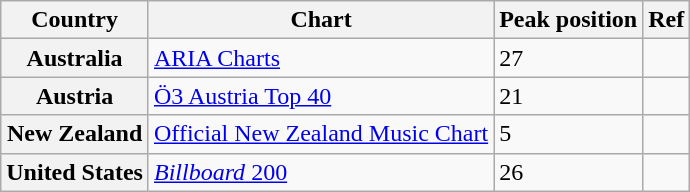<table class="wikitable plainrowheaders">
<tr>
<th scope="col">Country</th>
<th scope="col">Chart</th>
<th scope="col">Peak position</th>
<th scope="col">Ref</th>
</tr>
<tr>
<th scope="row">Australia</th>
<td><a href='#'>ARIA Charts</a></td>
<td>27</td>
<td></td>
</tr>
<tr>
<th scope="row">Austria</th>
<td><a href='#'>Ö3 Austria Top 40</a></td>
<td>21</td>
<td></td>
</tr>
<tr>
<th scope="row">New Zealand</th>
<td><a href='#'>Official New Zealand Music Chart</a></td>
<td>5</td>
<td></td>
</tr>
<tr>
<th scope="row">United States</th>
<td><a href='#'><em>Billboard</em> 200</a></td>
<td>26</td>
<td></td>
</tr>
</table>
